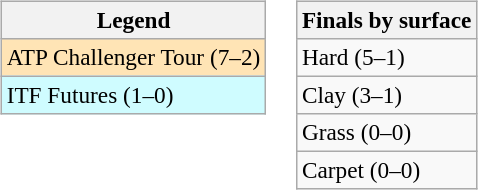<table>
<tr valign=top>
<td><br><table class=wikitable style=font-size:97%>
<tr>
<th>Legend</th>
</tr>
<tr style="background:moccasin;">
<td>ATP Challenger Tour (7–2)</td>
</tr>
<tr style="background:#cffcff;">
<td>ITF Futures (1–0)</td>
</tr>
</table>
</td>
<td><br><table class=wikitable style=font-size:97%>
<tr>
<th>Finals by surface</th>
</tr>
<tr>
<td>Hard (5–1)</td>
</tr>
<tr>
<td>Clay (3–1)</td>
</tr>
<tr>
<td>Grass (0–0)</td>
</tr>
<tr>
<td>Carpet (0–0)</td>
</tr>
</table>
</td>
</tr>
</table>
